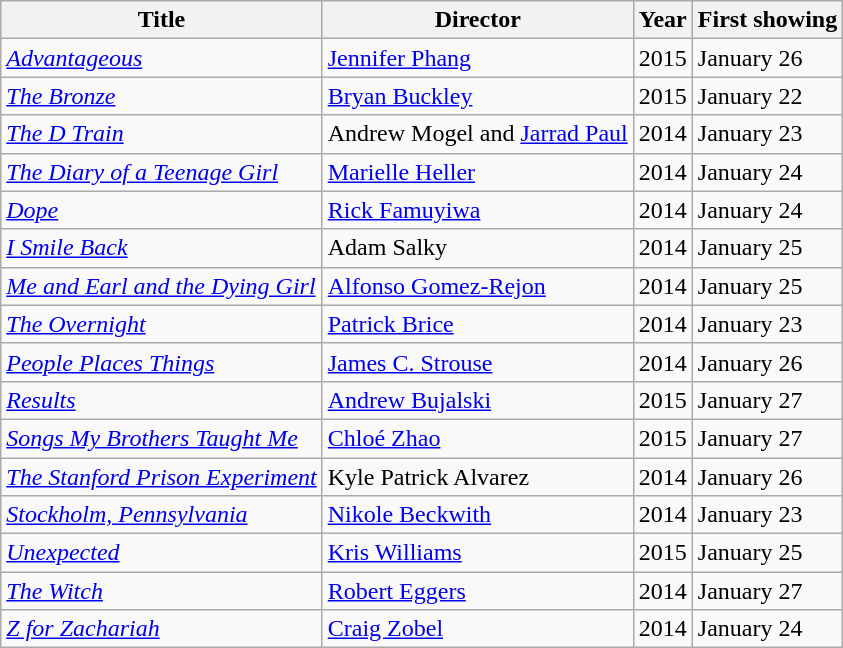<table class="wikitable sortable">
<tr>
<th>Title</th>
<th>Director</th>
<th>Year</th>
<th>First showing</th>
</tr>
<tr>
<td><em><a href='#'>Advantageous</a></em></td>
<td><a href='#'>Jennifer Phang</a></td>
<td>2015</td>
<td>January 26</td>
</tr>
<tr>
<td><em><a href='#'>The Bronze</a></em></td>
<td><a href='#'>Bryan Buckley</a></td>
<td>2015</td>
<td>January 22</td>
</tr>
<tr>
<td><em><a href='#'>The D Train</a></em></td>
<td>Andrew Mogel and <a href='#'>Jarrad Paul</a></td>
<td>2014</td>
<td>January 23</td>
</tr>
<tr>
<td><em><a href='#'>The Diary of a Teenage Girl</a></em></td>
<td><a href='#'>Marielle Heller</a></td>
<td>2014</td>
<td>January 24</td>
</tr>
<tr>
<td><em><a href='#'>Dope</a></em></td>
<td><a href='#'>Rick Famuyiwa</a></td>
<td>2014</td>
<td>January 24</td>
</tr>
<tr>
<td><em><a href='#'>I Smile Back</a></em></td>
<td>Adam Salky</td>
<td>2014</td>
<td>January 25</td>
</tr>
<tr>
<td><em><a href='#'>Me and Earl and the Dying Girl</a></em></td>
<td><a href='#'>Alfonso Gomez-Rejon</a></td>
<td>2014</td>
<td>January 25</td>
</tr>
<tr>
<td><em><a href='#'>The Overnight</a></em></td>
<td><a href='#'>Patrick Brice</a></td>
<td>2014</td>
<td>January 23</td>
</tr>
<tr>
<td><em><a href='#'>People Places Things</a></em></td>
<td><a href='#'>James C. Strouse</a></td>
<td>2014</td>
<td>January 26</td>
</tr>
<tr>
<td><em><a href='#'>Results</a></em></td>
<td><a href='#'>Andrew Bujalski</a></td>
<td>2015</td>
<td>January 27</td>
</tr>
<tr>
<td><em><a href='#'>Songs My Brothers Taught Me</a></em></td>
<td><a href='#'>Chloé Zhao</a></td>
<td>2015</td>
<td>January 27</td>
</tr>
<tr>
<td><em><a href='#'>The Stanford Prison Experiment</a></em></td>
<td>Kyle Patrick Alvarez</td>
<td>2014</td>
<td>January 26</td>
</tr>
<tr>
<td><em><a href='#'>Stockholm, Pennsylvania</a></em></td>
<td><a href='#'>Nikole Beckwith</a></td>
<td>2014</td>
<td>January 23</td>
</tr>
<tr>
<td><em><a href='#'>Unexpected</a></em></td>
<td><a href='#'>Kris Williams</a></td>
<td>2015</td>
<td>January 25</td>
</tr>
<tr>
<td><em><a href='#'>The Witch</a></em></td>
<td><a href='#'>Robert Eggers</a></td>
<td>2014</td>
<td>January 27</td>
</tr>
<tr>
<td><em><a href='#'>Z for Zachariah</a></em></td>
<td><a href='#'>Craig Zobel</a></td>
<td>2014</td>
<td>January 24</td>
</tr>
</table>
